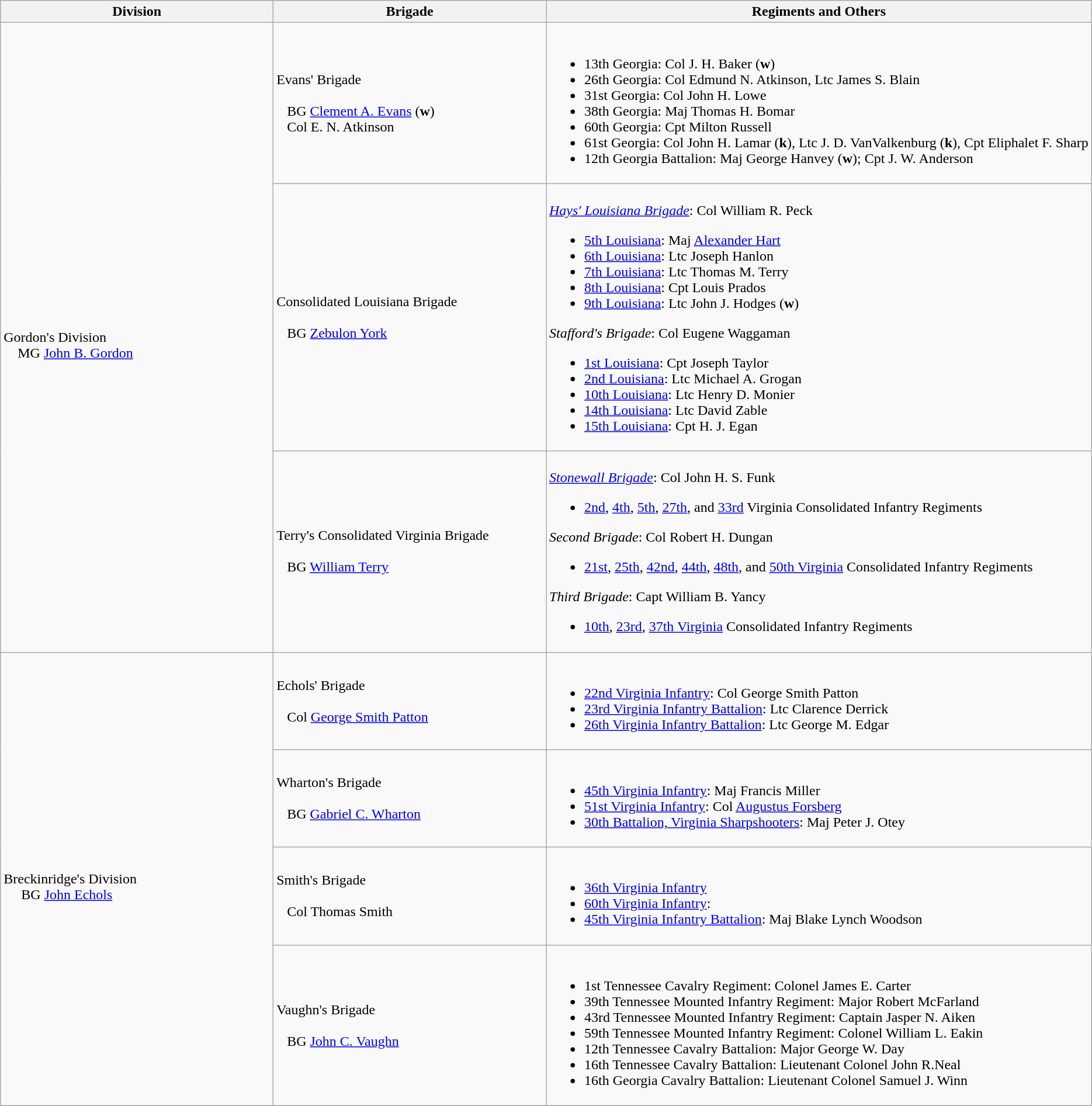<table class="wikitable">
<tr>
<th width=25%>Division</th>
<th width=25%>Brigade</th>
<th>Regiments and Others</th>
</tr>
<tr>
<td rowspan=3><br>Gordon's Division
<br>
    MG <a href='#'>John B. Gordon</a></td>
<td>Evans' Brigade<br><br>  
BG <a href='#'>Clement A. Evans</a> (<strong>w</strong>)
<br>  
Col E. N. Atkinson</td>
<td><br><ul><li>13th Georgia: Col J. H. Baker (<strong>w</strong>)</li><li>26th Georgia: Col Edmund N. Atkinson, Ltc James S. Blain</li><li>31st Georgia: Col John H. Lowe</li><li>38th Georgia: Maj Thomas H. Bomar</li><li>60th Georgia: Cpt Milton Russell</li><li>61st Georgia: Col John H. Lamar (<strong>k</strong>), Ltc J. D. VanValkenburg (<strong>k</strong>), Cpt Eliphalet F. Sharp</li><li>12th Georgia Battalion: Maj George Hanvey (<strong>w</strong>); Cpt J. W. Anderson</li></ul></td>
</tr>
<tr>
<td>Consolidated Louisiana Brigade<br><br>  
BG <a href='#'>Zebulon York</a></td>
<td><br><em><a href='#'>Hays' Louisiana Brigade</a></em>: Col William R. Peck<ul><li><a href='#'>5th Louisiana</a>: Maj <a href='#'>Alexander Hart</a></li><li><a href='#'>6th Louisiana</a>: Ltc Joseph Hanlon</li><li><a href='#'>7th Louisiana</a>: Ltc Thomas M. Terry</li><li><a href='#'>8th Louisiana</a>: Cpt Louis Prados</li><li><a href='#'>9th Louisiana</a>: Ltc John J. Hodges (<strong>w</strong>)</li></ul><em>Stafford's Brigade</em>: Col Eugene Waggaman<ul><li><a href='#'>1st Louisiana</a>: Cpt Joseph Taylor</li><li><a href='#'>2nd Louisiana</a>: Ltc Michael A. Grogan</li><li><a href='#'>10th Louisiana</a>: Ltc Henry D. Monier</li><li><a href='#'>14th Louisiana</a>: Ltc David Zable</li><li><a href='#'>15th Louisiana</a>: Cpt H. J. Egan</li></ul></td>
</tr>
<tr>
<td>Terry's Consolidated Virginia Brigade<br><br>  
BG <a href='#'>William Terry</a></td>
<td><br><em><a href='#'>Stonewall Brigade</a></em>: Col John H. S. Funk<ul><li><a href='#'>2nd</a>, <a href='#'>4th</a>, <a href='#'>5th</a>, <a href='#'>27th</a>, and <a href='#'>33rd</a> Virginia Consolidated Infantry Regiments</li></ul><em>Second Brigade</em>: Col Robert H. Dungan<ul><li><a href='#'>21st</a>, <a href='#'>25th</a>, <a href='#'>42nd</a>, <a href='#'>44th</a>, <a href='#'>48th</a>, and <a href='#'>50th Virginia</a> Consolidated Infantry Regiments</li></ul><em>Third Brigade</em>: Capt William B. Yancy<ul><li><a href='#'>10th</a>, <a href='#'>23rd</a>, <a href='#'>37th Virginia</a> Consolidated Infantry Regiments</li></ul></td>
</tr>
<tr>
<td rowspan=4><br>Breckinridge's Division
<br>
    
BG <a href='#'>John Echols</a></td>
<td>Echols' Brigade<br><br>  
Col <a href='#'>George Smith Patton</a></td>
<td><br><ul><li><a href='#'>22nd Virginia Infantry</a>: Col George Smith Patton</li><li><a href='#'>23rd Virginia Infantry Battalion</a>: Ltc Clarence Derrick</li><li><a href='#'>26th Virginia Infantry Battalion</a>: Ltc George M. Edgar</li></ul></td>
</tr>
<tr>
<td>Wharton's Brigade<br><br>  
BG <a href='#'>Gabriel C. Wharton</a></td>
<td><br><ul><li><a href='#'>45th Virginia Infantry</a>: Maj Francis Miller</li><li><a href='#'>51st Virginia Infantry</a>: Col <a href='#'>Augustus Forsberg</a></li><li><a href='#'>30th Battalion, Virginia Sharpshooters</a>: Maj Peter J. Otey</li></ul></td>
</tr>
<tr>
<td>Smith's Brigade<br><br>  
Col Thomas Smith</td>
<td><br><ul><li><a href='#'>36th Virginia Infantry</a></li><li><a href='#'>60th Virginia Infantry</a>:</li><li><a href='#'>45th Virginia Infantry Battalion</a>: Maj Blake Lynch Woodson</li></ul></td>
</tr>
<tr>
<td>Vaughn's Brigade<br><br>  
BG <a href='#'>John C. Vaughn</a></td>
<td><br><ul><li>1st Tennessee Cavalry Regiment: Colonel James E. Carter</li><li>39th Tennessee Mounted Infantry Regiment: Major Robert McFarland</li><li>43rd Tennessee Mounted Infantry Regiment: Captain Jasper N. Aiken</li><li>59th Tennessee Mounted Infantry Regiment: Colonel William L. Eakin</li><li>12th Tennessee Cavalry Battalion: Major George W. Day</li><li>16th Tennessee Cavalry Battalion: Lieutenant Colonel John R.Neal</li><li>16th Georgia Cavalry Battalion: Lieutenant Colonel Samuel J. Winn</li></ul></td>
</tr>
</table>
